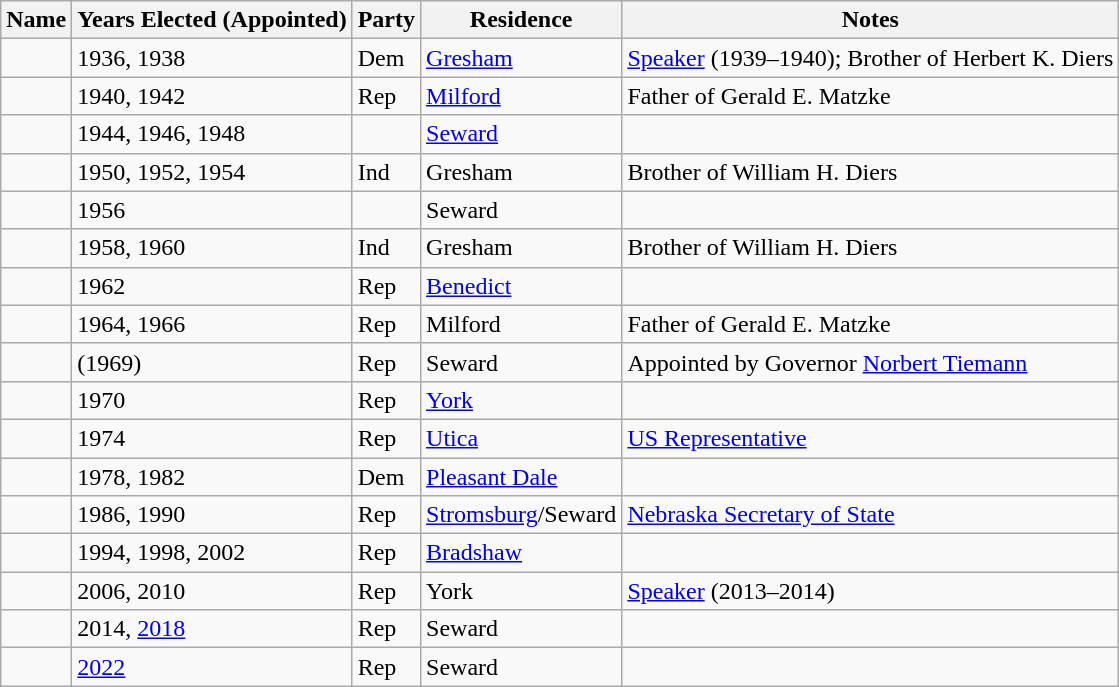<table class="wikitable sortable">
<tr>
<th>Name</th>
<th>Years Elected (Appointed)</th>
<th>Party</th>
<th>Residence</th>
<th>Notes</th>
</tr>
<tr>
<td></td>
<td>1936, 1938</td>
<td>Dem</td>
<td><a href='#'>Gresham</a></td>
<td><a href='#'>Speaker</a> (1939–1940);  Brother of Herbert K. Diers</td>
</tr>
<tr>
<td></td>
<td>1940, 1942</td>
<td>Rep</td>
<td><a href='#'>Milford</a></td>
<td>Father of Gerald E. Matzke</td>
</tr>
<tr>
<td></td>
<td>1944, 1946, 1948</td>
<td></td>
<td><a href='#'>Seward</a></td>
<td></td>
</tr>
<tr>
<td></td>
<td>1950, 1952, 1954</td>
<td>Ind</td>
<td>Gresham</td>
<td>Brother of William H. Diers</td>
</tr>
<tr>
<td></td>
<td>1956</td>
<td></td>
<td>Seward</td>
<td></td>
</tr>
<tr>
<td></td>
<td>1958, 1960</td>
<td>Ind</td>
<td>Gresham</td>
<td>Brother of William H. Diers</td>
</tr>
<tr>
<td></td>
<td>1962</td>
<td>Rep</td>
<td><a href='#'>Benedict</a></td>
<td></td>
</tr>
<tr>
<td></td>
<td>1964, 1966</td>
<td>Rep</td>
<td>Milford</td>
<td>Father of Gerald E. Matzke</td>
</tr>
<tr>
<td></td>
<td>(1969)</td>
<td>Rep</td>
<td>Seward</td>
<td>Appointed by Governor <a href='#'>Norbert Tiemann</a></td>
</tr>
<tr>
<td></td>
<td>1970</td>
<td>Rep</td>
<td><a href='#'>York</a></td>
<td></td>
</tr>
<tr>
<td></td>
<td>1974</td>
<td>Rep</td>
<td><a href='#'>Utica</a></td>
<td><a href='#'>US Representative</a></td>
</tr>
<tr>
<td></td>
<td>1978, 1982</td>
<td>Dem</td>
<td><a href='#'>Pleasant Dale</a></td>
<td></td>
</tr>
<tr>
<td></td>
<td>1986, 1990</td>
<td>Rep</td>
<td><a href='#'>Stromsburg</a>/Seward</td>
<td><a href='#'>Nebraska Secretary of State</a></td>
</tr>
<tr>
<td></td>
<td>1994, 1998, 2002</td>
<td>Rep</td>
<td><a href='#'>Bradshaw</a></td>
<td></td>
</tr>
<tr>
<td></td>
<td>2006, 2010</td>
<td>Rep</td>
<td>York</td>
<td><a href='#'>Speaker</a> (2013–2014)</td>
</tr>
<tr>
<td></td>
<td>2014, <a href='#'>2018</a></td>
<td>Rep</td>
<td>Seward</td>
<td></td>
</tr>
<tr>
<td></td>
<td><a href='#'>2022</a></td>
<td>Rep</td>
<td>Seward</td>
<td></td>
</tr>
</table>
